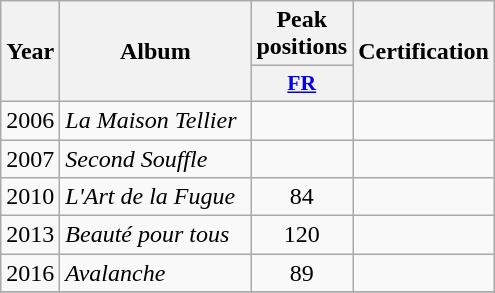<table class="wikitable">
<tr>
<th align="center" rowspan="2" width="10">Year</th>
<th align="center" rowspan="2" width="120">Album</th>
<th align="center" colspan="1" width="20">Peak positions</th>
<th align="center" rowspan="2" width="70">Certification</th>
</tr>
<tr>
<th scope="col" style="width:3em;font-size:90%;"><a href='#'>FR</a><br></th>
</tr>
<tr>
<td style="text-align:center;">2006</td>
<td><em>La Maison Tellier</em></td>
<td style="text-align:center;"></td>
<td style="text-align:center;"></td>
</tr>
<tr>
<td style="text-align:center;">2007</td>
<td><em>Second Souffle</em></td>
<td style="text-align:center;"></td>
<td style="text-align:center;"></td>
</tr>
<tr>
<td style="text-align:center;">2010</td>
<td><em>L'Art de la Fugue</em></td>
<td style="text-align:center;">84</td>
<td style="text-align:center;"></td>
</tr>
<tr>
<td style="text-align:center;">2013</td>
<td><em>Beauté pour tous</em></td>
<td style="text-align:center;">120</td>
<td style="text-align:center;"></td>
</tr>
<tr>
<td style="text-align:center;">2016</td>
<td><em>Avalanche</em></td>
<td style="text-align:center;">89</td>
<td style="text-align:center;"></td>
</tr>
<tr>
</tr>
</table>
